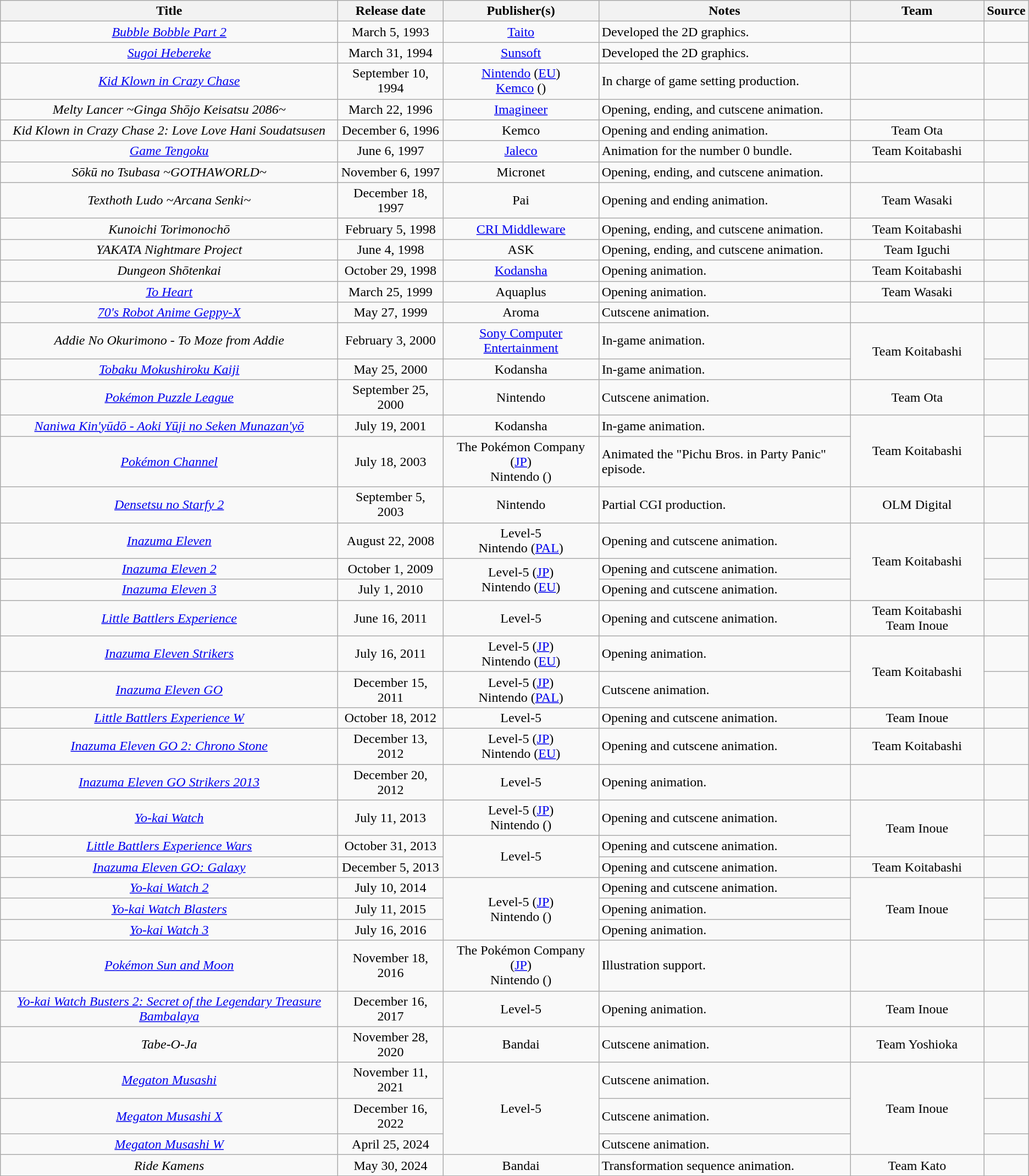<table class="wikitable sortable" style="text-align:center; margin=auto; ">
<tr>
<th scope="col">Title</th>
<th scope="col">Release date</th>
<th scope="col">Publisher(s)</th>
<th scope="col" class="unsortable">Notes</th>
<th ! style="width: 13%;">Team</th>
<th>Source</th>
</tr>
<tr>
<td><em><a href='#'>Bubble Bobble Part 2</a></em></td>
<td>March 5, 1993</td>
<td><a href='#'>Taito</a></td>
<td style="text-align:left;">Developed the 2D graphics.</td>
<td></td>
<td></td>
</tr>
<tr>
<td><em><a href='#'>Sugoi Hebereke</a></em></td>
<td>March 31, 1994</td>
<td><a href='#'>Sunsoft</a></td>
<td style="text-align:left;">Developed the 2D graphics.</td>
<td></td>
<td></td>
</tr>
<tr>
<td><em><a href='#'>Kid Klown in Crazy Chase</a></em></td>
<td>September 10, 1994</td>
<td><a href='#'>Nintendo</a> (<a href='#'>EU</a>)<br><a href='#'>Kemco</a> ()</td>
<td style="text-align:left;">In charge of game setting production.</td>
<td></td>
<td></td>
</tr>
<tr>
<td><em>Melty Lancer ~Ginga Shōjo Keisatsu 2086~</em></td>
<td>March 22, 1996</td>
<td><a href='#'>Imagineer</a></td>
<td style="text-align:left;">Opening, ending, and cutscene animation.</td>
<td></td>
<td></td>
</tr>
<tr>
<td><em>Kid Klown in Crazy Chase 2: Love Love Hani Soudatsusen</em></td>
<td>December 6, 1996</td>
<td>Kemco</td>
<td style="text-align:left;">Opening and ending animation.</td>
<td>Team Ota</td>
<td></td>
</tr>
<tr>
<td><em><a href='#'>Game Tengoku</a></em></td>
<td>June 6, 1997</td>
<td><a href='#'>Jaleco</a></td>
<td style="text-align:left;">Animation for the number 0 bundle.</td>
<td>Team Koitabashi</td>
<td></td>
</tr>
<tr>
<td><em>Sōkū no Tsubasa ~GOTHAWORLD~</em></td>
<td>November 6, 1997</td>
<td>Micronet</td>
<td style="text-align:left;">Opening, ending, and cutscene animation.</td>
<td></td>
<td></td>
</tr>
<tr>
<td><em>Texthoth Ludo ~Arcana Senki~</em></td>
<td>December 18, 1997</td>
<td>Pai</td>
<td style="text-align:left;">Opening and ending animation.</td>
<td>Team Wasaki</td>
<td></td>
</tr>
<tr>
<td><em>Kunoichi Torimonochō</em></td>
<td>February 5, 1998</td>
<td><a href='#'>CRI Middleware</a></td>
<td style="text-align:left;">Opening, ending, and cutscene animation.</td>
<td>Team Koitabashi</td>
<td></td>
</tr>
<tr>
<td><em>YAKATA Nightmare Project</em></td>
<td>June 4, 1998</td>
<td>ASK</td>
<td style="text-align:left;">Opening, ending, and cutscene animation.</td>
<td>Team Iguchi</td>
<td></td>
</tr>
<tr>
<td><em>Dungeon Shōtenkai</em></td>
<td>October 29, 1998</td>
<td><a href='#'>Kodansha</a></td>
<td style="text-align:left;">Opening animation.</td>
<td>Team Koitabashi</td>
<td></td>
</tr>
<tr>
<td><em><a href='#'>To Heart</a></em></td>
<td>March 25, 1999</td>
<td>Aquaplus</td>
<td style="text-align:left;">Opening animation.</td>
<td>Team Wasaki</td>
<td></td>
</tr>
<tr>
<td><em><a href='#'>70's Robot Anime Geppy-X</a></em></td>
<td>May 27, 1999</td>
<td>Aroma</td>
<td style="text-align:left;">Cutscene animation.</td>
<td></td>
<td></td>
</tr>
<tr>
<td><em>Addie No Okurimono - To Moze from Addie</em></td>
<td>February 3, 2000</td>
<td><a href='#'>Sony Computer Entertainment</a></td>
<td style="text-align:left;">In-game animation.</td>
<td rowspan="2">Team Koitabashi</td>
<td></td>
</tr>
<tr>
<td><em><a href='#'>Tobaku Mokushiroku Kaiji</a></em></td>
<td>May 25, 2000</td>
<td>Kodansha</td>
<td style="text-align:left;">In-game animation.</td>
<td></td>
</tr>
<tr>
<td><em><a href='#'>Pokémon Puzzle League</a></em></td>
<td>September 25, 2000</td>
<td>Nintendo</td>
<td style="text-align:left;">Cutscene animation.</td>
<td>Team Ota</td>
<td></td>
</tr>
<tr>
<td><em><a href='#'>Naniwa Kin'yūdō - Aoki Yūji no Seken Munazan'yō</a></em></td>
<td>July 19, 2001</td>
<td>Kodansha</td>
<td style="text-align:left;">In-game animation.</td>
<td rowspan="2">Team Koitabashi</td>
<td></td>
</tr>
<tr>
<td><em><a href='#'>Pokémon Channel</a></em></td>
<td>July 18, 2003</td>
<td>The Pokémon Company (<a href='#'>JP</a>)<br>Nintendo ()</td>
<td style="text-align:left;">Animated the "Pichu Bros. in Party Panic" episode.</td>
<td></td>
</tr>
<tr>
<td><em><a href='#'>Densetsu no Starfy 2</a></em></td>
<td>September 5, 2003</td>
<td>Nintendo</td>
<td style="text-align:left;">Partial CGI production.</td>
<td>OLM Digital</td>
<td></td>
</tr>
<tr>
<td><em><a href='#'>Inazuma Eleven</a></em></td>
<td>August 22, 2008</td>
<td>Level-5<br>Nintendo (<a href='#'>PAL</a>)</td>
<td style="text-align:left;">Opening and cutscene animation.</td>
<td rowspan="3">Team Koitabashi</td>
<td></td>
</tr>
<tr>
<td><em><a href='#'>Inazuma Eleven 2</a></em></td>
<td>October 1, 2009</td>
<td rowspan="2">Level-5 (<a href='#'>JP</a>)<br>Nintendo (<a href='#'>EU</a>)</td>
<td style="text-align:left;">Opening and cutscene animation.</td>
<td></td>
</tr>
<tr>
<td><em><a href='#'>Inazuma Eleven 3</a></em></td>
<td>July 1, 2010</td>
<td style="text-align:left;">Opening and cutscene animation.</td>
<td></td>
</tr>
<tr>
<td><em><a href='#'>Little Battlers Experience</a></em></td>
<td>June 16, 2011</td>
<td>Level-5</td>
<td style="text-align:left;">Opening and cutscene animation.</td>
<td>Team Koitabashi<br>Team Inoue</td>
<td></td>
</tr>
<tr>
<td><em><a href='#'>Inazuma Eleven Strikers</a></em></td>
<td>July 16, 2011</td>
<td>Level-5 (<a href='#'>JP</a>)<br>Nintendo (<a href='#'>EU</a>)</td>
<td style="text-align:left;">Opening animation.</td>
<td rowspan="2">Team Koitabashi</td>
<td></td>
</tr>
<tr>
<td><em><a href='#'>Inazuma Eleven GO</a></em></td>
<td>December 15, 2011</td>
<td>Level-5 (<a href='#'>JP</a>)<br>Nintendo (<a href='#'>PAL</a>)</td>
<td style="text-align:left;">Cutscene animation.</td>
<td></td>
</tr>
<tr>
<td><em><a href='#'>Little Battlers Experience W</a></em></td>
<td>October 18, 2012</td>
<td>Level-5</td>
<td style="text-align:left;">Opening and cutscene animation.</td>
<td>Team Inoue</td>
<td></td>
</tr>
<tr>
<td><em><a href='#'>Inazuma Eleven GO 2: Chrono Stone</a></em></td>
<td>December 13, 2012</td>
<td>Level-5 (<a href='#'>JP</a>)<br>Nintendo (<a href='#'>EU</a>)</td>
<td style="text-align:left;">Opening and cutscene animation.</td>
<td>Team Koitabashi</td>
<td></td>
</tr>
<tr>
<td><em><a href='#'>Inazuma Eleven GO Strikers 2013</a></em></td>
<td>December 20, 2012</td>
<td>Level-5</td>
<td style="text-align:left;">Opening animation.</td>
<td></td>
<td></td>
</tr>
<tr>
<td><em><a href='#'>Yo-kai Watch</a></em></td>
<td>July 11, 2013</td>
<td>Level-5 (<a href='#'>JP</a>)<br>Nintendo ()</td>
<td style="text-align:left;">Opening and cutscene animation.</td>
<td rowspan="2">Team Inoue</td>
<td></td>
</tr>
<tr>
<td><em><a href='#'>Little Battlers Experience Wars</a></em></td>
<td>October 31, 2013</td>
<td rowspan="2">Level-5</td>
<td style="text-align:left;">Opening and cutscene animation.</td>
<td></td>
</tr>
<tr>
<td><em><a href='#'>Inazuma Eleven GO: Galaxy</a></em></td>
<td>December 5, 2013</td>
<td style="text-align:left;">Opening and cutscene animation.</td>
<td>Team Koitabashi</td>
<td></td>
</tr>
<tr>
<td><em><a href='#'>Yo-kai Watch 2</a></em></td>
<td>July 10, 2014</td>
<td rowspan="3">Level-5 (<a href='#'>JP</a>)<br>Nintendo ()</td>
<td style="text-align:left;">Opening and cutscene animation.</td>
<td rowspan="3">Team Inoue</td>
<td></td>
</tr>
<tr>
<td><em><a href='#'>Yo-kai Watch Blasters</a></em></td>
<td>July 11, 2015</td>
<td style="text-align:left;">Opening animation.</td>
<td></td>
</tr>
<tr>
<td><em><a href='#'>Yo-kai Watch 3</a></em></td>
<td>July 16, 2016</td>
<td style="text-align:left;">Opening animation.</td>
<td></td>
</tr>
<tr>
<td><em><a href='#'>Pokémon Sun and Moon</a></em></td>
<td>November 18, 2016</td>
<td>The Pokémon Company (<a href='#'>JP</a>)<br>Nintendo ()</td>
<td style="text-align:left;">Illustration support.</td>
<td></td>
<td></td>
</tr>
<tr>
<td><em><a href='#'>Yo-kai Watch Busters 2: Secret of the Legendary Treasure Bambalaya</a></em></td>
<td>December 16, 2017</td>
<td>Level-5</td>
<td style="text-align:left;">Opening animation.</td>
<td>Team Inoue</td>
<td></td>
</tr>
<tr>
<td><em>Tabe-O-Ja</em></td>
<td>November 28, 2020</td>
<td>Bandai</td>
<td style="text-align:left;">Cutscene animation.</td>
<td>Team Yoshioka</td>
<td></td>
</tr>
<tr>
<td><em><a href='#'>Megaton Musashi</a></em></td>
<td>November 11, 2021</td>
<td rowspan="3">Level-5</td>
<td style="text-align:left;">Cutscene animation.</td>
<td rowspan="3">Team Inoue</td>
</tr>
<tr>
<td><em><a href='#'>Megaton Musashi X</a></em></td>
<td>December 16, 2022</td>
<td style="text-align:left;">Cutscene animation.</td>
<td></td>
</tr>
<tr>
<td><em><a href='#'>Megaton Musashi W</a></em></td>
<td>April 25, 2024</td>
<td style="text-align:left;">Cutscene animation.</td>
<td></td>
</tr>
<tr>
<td><em>Ride Kamens</em></td>
<td>May 30, 2024</td>
<td>Bandai</td>
<td style="text-align:left;">Transformation sequence animation.</td>
<td>Team Kato</td>
<td></td>
</tr>
</table>
